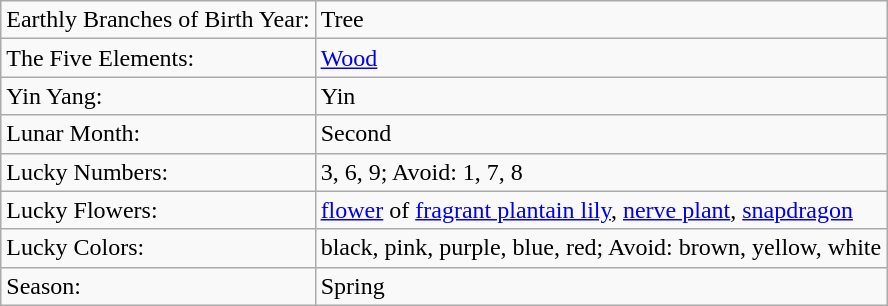<table class="wikitable">
<tr>
<td>Earthly Branches of Birth Year:</td>
<td>Tree</td>
</tr>
<tr>
<td>The Five Elements:</td>
<td><a href='#'>Wood</a></td>
</tr>
<tr>
<td>Yin Yang:</td>
<td>Yin</td>
</tr>
<tr>
<td>Lunar Month:</td>
<td>Second</td>
</tr>
<tr>
<td>Lucky Numbers:</td>
<td>3, 6, 9; Avoid: 1, 7, 8</td>
</tr>
<tr>
<td>Lucky Flowers:</td>
<td><a href='#'>flower</a> of <a href='#'>fragrant plantain lily</a>, <a href='#'>nerve plant</a>, <a href='#'>snapdragon</a></td>
</tr>
<tr>
<td>Lucky Colors:</td>
<td>black, pink, purple, blue, red; Avoid: brown, yellow, white</td>
</tr>
<tr>
<td>Season:</td>
<td>Spring</td>
</tr>
</table>
